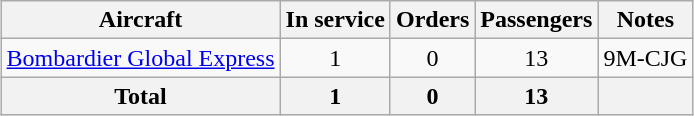<table class="wikitable" style="margin:0.5em auto; text-align:center">
<tr>
<th>Aircraft</th>
<th>In service</th>
<th>Orders</th>
<th>Passengers</th>
<th>Notes</th>
</tr>
<tr>
<td><a href='#'>Bombardier Global Express</a></td>
<td>1</td>
<td>0</td>
<td>13</td>
<td>9M-CJG</td>
</tr>
<tr>
<th>Total</th>
<th>1</th>
<th>0</th>
<th>13</th>
<th></th>
</tr>
</table>
